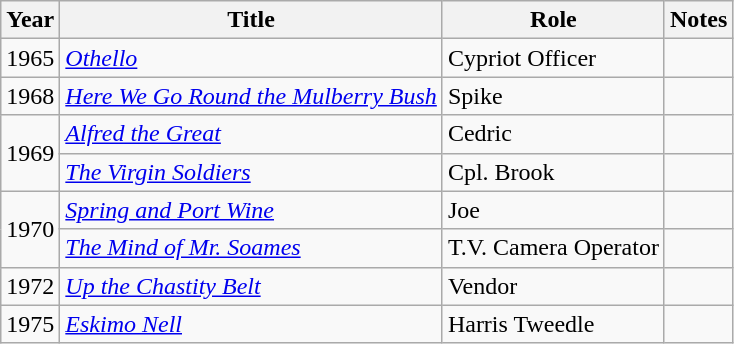<table class="wikitable sortable">
<tr>
<th>Year</th>
<th>Title</th>
<th>Role</th>
<th>Notes</th>
</tr>
<tr>
<td>1965</td>
<td><em><a href='#'>Othello</a></em></td>
<td>Cypriot Officer</td>
<td></td>
</tr>
<tr>
<td>1968</td>
<td><em><a href='#'>Here We Go Round the Mulberry Bush</a></em></td>
<td>Spike</td>
<td></td>
</tr>
<tr>
<td rowspan=2>1969</td>
<td><em><a href='#'>Alfred the Great</a></em></td>
<td>Cedric</td>
<td></td>
</tr>
<tr>
<td><em><a href='#'>The Virgin Soldiers</a></em></td>
<td>Cpl. Brook</td>
<td></td>
</tr>
<tr>
<td rowspan=2>1970</td>
<td><em><a href='#'>Spring and Port Wine</a></em></td>
<td>Joe</td>
<td></td>
</tr>
<tr>
<td><em><a href='#'>The Mind of Mr. Soames</a></em></td>
<td>T.V. Camera Operator</td>
<td></td>
</tr>
<tr>
<td>1972</td>
<td><em><a href='#'>Up the Chastity Belt</a></em></td>
<td>Vendor</td>
<td></td>
</tr>
<tr>
<td>1975</td>
<td><em><a href='#'>Eskimo Nell</a></em></td>
<td>Harris Tweedle</td>
<td></td>
</tr>
</table>
